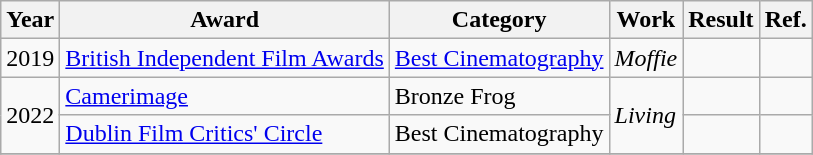<table class="wikitable plainrowheaders">
<tr>
<th>Year</th>
<th>Award</th>
<th>Category</th>
<th>Work</th>
<th>Result</th>
<th>Ref.</th>
</tr>
<tr>
<td>2019</td>
<td><a href='#'>British Independent Film Awards</a></td>
<td><a href='#'>Best Cinematography</a></td>
<td><em>Moffie</em></td>
<td></td>
<td></td>
</tr>
<tr>
<td rowspan="2">2022</td>
<td><a href='#'>Camerimage</a></td>
<td>Bronze Frog</td>
<td rowspan="2"><em>Living</em></td>
<td></td>
<td></td>
</tr>
<tr>
<td><a href='#'>Dublin Film Critics' Circle</a></td>
<td>Best Cinematography</td>
<td></td>
<td></td>
</tr>
<tr>
</tr>
</table>
